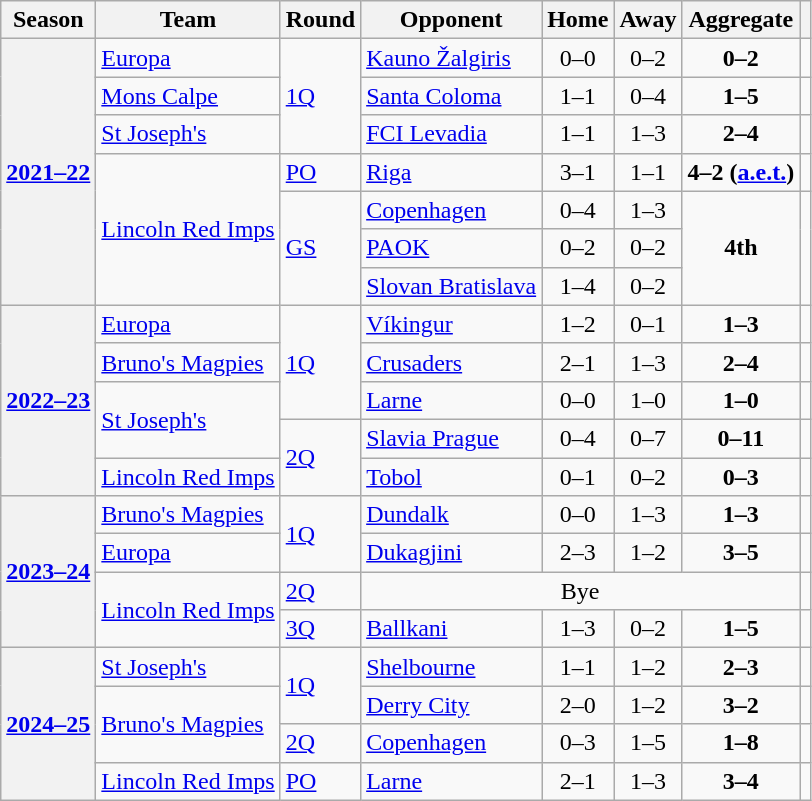<table class="wikitable plainrowheaders">
<tr>
<th scope="col">Season</th>
<th scope="col">Team</th>
<th scope="col">Round</th>
<th scope="col">Opponent</th>
<th scope="col">Home</th>
<th scope="col">Away</th>
<th scope="col">Aggregate</th>
<th scope="col"></th>
</tr>
<tr>
<th rowspan=7 scope=row><a href='#'>2021–22</a></th>
<td rowspan=1><a href='#'>Europa</a></td>
<td rowspan=3><a href='#'>1Q</a></td>
<td> <a href='#'>Kauno Žalgiris</a></td>
<td style="text-align:center;">0–0</td>
<td style="text-align:center;">0–2</td>
<td style="text-align:center;"><strong>0–2</strong></td>
<td></td>
</tr>
<tr>
<td rowspan=1><a href='#'>Mons Calpe</a></td>
<td> <a href='#'>Santa Coloma</a></td>
<td style="text-align:center;">1–1</td>
<td style="text-align:center;">0–4</td>
<td style="text-align:center;"><strong>1–5</strong></td>
<td></td>
</tr>
<tr>
<td rowspan=1><a href='#'>St Joseph's</a></td>
<td> <a href='#'>FCI Levadia</a></td>
<td style="text-align:center;">1–1</td>
<td style="text-align:center;">1–3</td>
<td style="text-align:center;"><strong>2–4</strong></td>
<td></td>
</tr>
<tr>
<td rowspan=4><a href='#'>Lincoln Red Imps</a></td>
<td><a href='#'>PO</a></td>
<td> <a href='#'>Riga</a></td>
<td style="text-align:center;">3–1</td>
<td style="text-align:center;">1–1</td>
<td style="text-align:center;"><strong>4–2 (<a href='#'>a.e.t.</a>)</strong></td>
<td></td>
</tr>
<tr>
<td rowspan=3><a href='#'>GS</a></td>
<td> <a href='#'>Copenhagen</a></td>
<td style="text-align:center;">0–4</td>
<td style="text-align:center;">1–3</td>
<td rowspan=3 style="text-align:center;"><strong>4th</strong></td>
<td rowspan=3></td>
</tr>
<tr>
<td> <a href='#'>PAOK</a></td>
<td style="text-align:center;">0–2</td>
<td style="text-align:center;">0–2</td>
</tr>
<tr>
<td> <a href='#'>Slovan Bratislava</a></td>
<td style="text-align:center;">1–4</td>
<td style="text-align:center;">0–2</td>
</tr>
<tr>
<th rowspan=5 scope=row><a href='#'>2022–23</a></th>
<td rowspan=1><a href='#'>Europa</a></td>
<td rowspan=3><a href='#'>1Q</a></td>
<td> <a href='#'>Víkingur</a></td>
<td style="text-align:center;">1–2</td>
<td style="text-align:center;">0–1</td>
<td style="text-align:center;"><strong>1–3</strong></td>
<td></td>
</tr>
<tr>
<td rowspan=1><a href='#'>Bruno's Magpies</a></td>
<td> <a href='#'>Crusaders</a></td>
<td style="text-align:center;">2–1</td>
<td style="text-align:center;">1–3</td>
<td style="text-align:center;"><strong>2–4</strong></td>
<td></td>
</tr>
<tr>
<td rowspan=2><a href='#'>St Joseph's</a></td>
<td><a href='#'>Larne</a></td>
<td style="text-align:center;">0–0</td>
<td style="text-align:center;">1–0</td>
<td style="text-align:center;"><strong>1–0</strong></td>
<td></td>
</tr>
<tr>
<td rowspan=2><a href='#'>2Q</a></td>
<td><a href='#'>Slavia Prague</a></td>
<td style="text-align:center;">0–4</td>
<td style="text-align:center;">0–7</td>
<td style="text-align:center;"><strong>0–11</strong></td>
<td></td>
</tr>
<tr>
<td rowspan=1><a href='#'>Lincoln Red Imps</a></td>
<td> <a href='#'>Tobol</a></td>
<td style="text-align:center;">0–1</td>
<td style="text-align:center;">0–2</td>
<td style="text-align:center;"><strong>0–3</strong></td>
<td></td>
</tr>
<tr>
<th rowspan=4 scope=row><a href='#'>2023–24</a></th>
<td><a href='#'>Bruno's Magpies</a></td>
<td rowspan=2><a href='#'>1Q</a></td>
<td> <a href='#'>Dundalk</a></td>
<td style="text-align:center;">0–0</td>
<td style="text-align:center;">1–3</td>
<td style="text-align:center;"><strong>1–3</strong></td>
<td></td>
</tr>
<tr>
<td><a href='#'>Europa</a></td>
<td> <a href='#'>Dukagjini</a></td>
<td style="text-align:center;">2–3</td>
<td style="text-align:center;">1–2</td>
<td style="text-align:center;"><strong>3–5</strong></td>
<td></td>
</tr>
<tr>
<td rowspan=2><a href='#'>Lincoln Red Imps</a></td>
<td><a href='#'>2Q</a></td>
<td colspan=4 align=center>Bye</td>
<td></td>
</tr>
<tr>
<td><a href='#'>3Q</a></td>
<td> <a href='#'>Ballkani</a></td>
<td style="text-align:center;">1–3</td>
<td style="text-align:center;">0–2</td>
<td style="text-align:center;"><strong>1–5</strong></td>
<td></td>
</tr>
<tr>
<th rowspan=4 scope=row><a href='#'>2024–25</a></th>
<td><a href='#'>St Joseph's</a></td>
<td rowspan=2><a href='#'>1Q</a></td>
<td> <a href='#'>Shelbourne</a></td>
<td style="text-align:center;">1–1</td>
<td style="text-align:center;">1–2</td>
<td style="text-align:center;"><strong>2–3</strong></td>
<td></td>
</tr>
<tr>
<td rowspan=2><a href='#'>Bruno's Magpies</a></td>
<td> <a href='#'>Derry City</a></td>
<td style="text-align:center;">2–0</td>
<td style="text-align:center;">1–2</td>
<td style="text-align:center;"><strong>3–2</strong></td>
<td></td>
</tr>
<tr>
<td><a href='#'>2Q</a></td>
<td> <a href='#'>Copenhagen</a></td>
<td style="text-align:center;">0–3</td>
<td style="text-align:center;">1–5</td>
<td style="text-align:center;"><strong>1–8</strong></td>
<td></td>
</tr>
<tr>
<td><a href='#'>Lincoln Red Imps</a></td>
<td><a href='#'>PO</a></td>
<td> <a href='#'>Larne</a></td>
<td style="text-align:center;">2–1</td>
<td style="text-align:center;">1–3</td>
<td style="text-align:center;"><strong>3–4</strong></td>
<td></td>
</tr>
</table>
